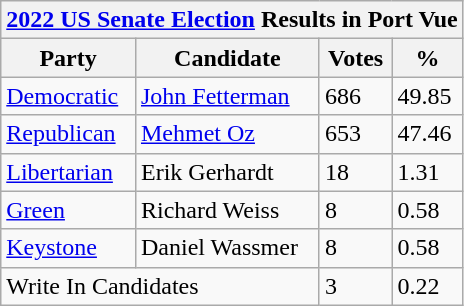<table class="wikitable">
<tr>
<th colspan="4"><a href='#'>2022 US Senate Election</a> Results in Port Vue</th>
</tr>
<tr>
<th>Party</th>
<th>Candidate</th>
<th>Votes</th>
<th>%</th>
</tr>
<tr>
<td><a href='#'>Democratic</a></td>
<td><a href='#'>John Fetterman</a></td>
<td>686</td>
<td>49.85</td>
</tr>
<tr>
<td><a href='#'>Republican</a></td>
<td><a href='#'>Mehmet Oz</a></td>
<td>653</td>
<td>47.46</td>
</tr>
<tr>
<td><a href='#'>Libertarian</a></td>
<td>Erik Gerhardt</td>
<td>18</td>
<td>1.31</td>
</tr>
<tr>
<td><a href='#'>Green</a></td>
<td>Richard Weiss</td>
<td>8</td>
<td>0.58</td>
</tr>
<tr>
<td><a href='#'>Keystone</a></td>
<td>Daniel Wassmer</td>
<td>8</td>
<td>0.58</td>
</tr>
<tr>
<td colspan="2">Write In Candidates</td>
<td>3</td>
<td>0.22</td>
</tr>
</table>
